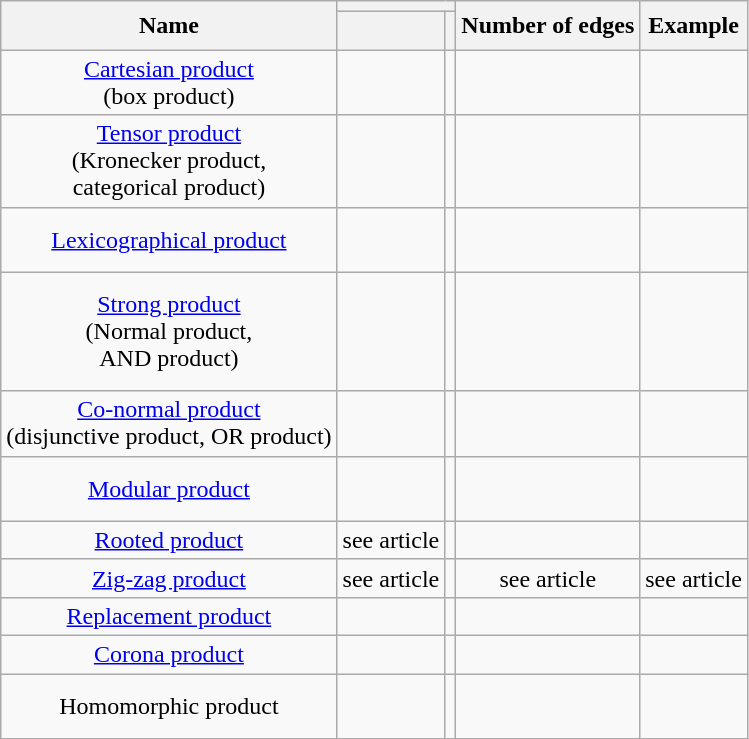<table class="wikitable" style="text-align:center">
<tr>
<th rowspan="2">Name</th>
<th colspan="2"></th>
<th rowspan="2">Number of edges<br></th>
<th rowspan="2">Example</th>
</tr>
<tr>
<th></th>
<th><br></th>
</tr>
<tr>
<td><a href='#'>Cartesian product</a><br>(box product)<br></td>
<td><br><br></td>
<td><br><br></td>
<td></td>
<td></td>
</tr>
<tr>
<td><a href='#'>Tensor product</a><br>(Kronecker product,<br>categorical product)<br></td>
<td></td>
<td></td>
<td></td>
<td></td>
</tr>
<tr>
<td><a href='#'>Lexicographical product</a><br></td>
<td><br><br></td>
<td><br><br></td>
<td></td>
<td></td>
</tr>
<tr>
<td><a href='#'>Strong product</a><br>(Normal product,<br> AND product)<br></td>
<td><br><br><br><br></td>
<td><br><br><br><br></td>
<td></td>
<td></td>
</tr>
<tr>
<td><a href='#'>Co-normal product</a><br>(disjunctive product, OR product)<br></td>
<td><br><br></td>
<td><br><br></td>
<td></td>
<td></td>
</tr>
<tr>
<td><a href='#'>Modular product</a></td>
<td><br><br></td>
<td><br><br></td>
<td></td>
<td></td>
</tr>
<tr>
<td><a href='#'>Rooted product</a></td>
<td>see article</td>
<td></td>
<td></td>
<td></td>
</tr>
<tr>
<td><a href='#'>Zig-zag product</a></td>
<td>see article</td>
<td></td>
<td>see article</td>
<td>see article</td>
</tr>
<tr>
<td><a href='#'>Replacement product</a></td>
<td></td>
<td></td>
<td></td>
<td></td>
</tr>
<tr>
<td><a href='#'>Corona product</a></td>
<td></td>
<td></td>
<td></td>
<td></td>
</tr>
<tr>
<td>Homomorphic product<br></td>
<td><br><br></td>
<td><br><br></td>
<td></td>
<td></td>
</tr>
</table>
